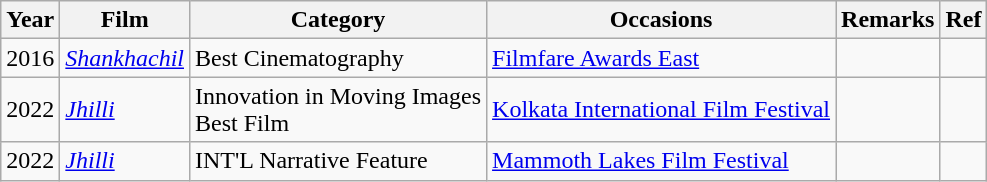<table class="wikitable">
<tr>
<th>Year</th>
<th>Film</th>
<th>Category</th>
<th>Occasions</th>
<th>Remarks</th>
<th>Ref</th>
</tr>
<tr>
<td>2016</td>
<td><em><a href='#'>Shankhachil</a></em></td>
<td>Best Cinematography</td>
<td><a href='#'>Filmfare Awards East</a></td>
<td></td>
<td></td>
</tr>
<tr>
<td>2022</td>
<td><em><a href='#'>Jhilli</a></em></td>
<td>Innovation in Moving Images<br>Best Film</td>
<td><a href='#'>Kolkata International Film Festival</a></td>
<td></td>
<td></td>
</tr>
<tr>
<td>2022</td>
<td><em><a href='#'>Jhilli</a></em></td>
<td>INT'L Narrative Feature</td>
<td><a href='#'>Mammoth Lakes Film Festival</a></td>
<td></td>
<td></td>
</tr>
</table>
